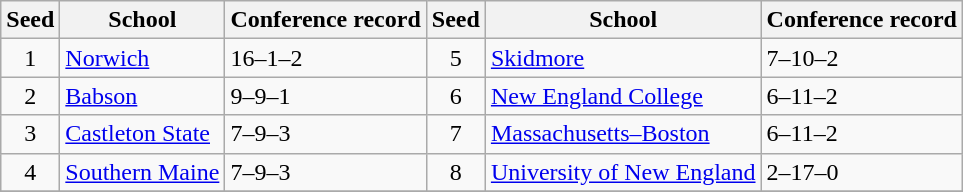<table class="wikitable">
<tr>
<th>Seed</th>
<th>School</th>
<th>Conference record</th>
<th>Seed</th>
<th>School</th>
<th>Conference record</th>
</tr>
<tr>
<td align=center>1</td>
<td><a href='#'>Norwich</a></td>
<td>16–1–2</td>
<td align=center>5</td>
<td><a href='#'>Skidmore</a></td>
<td>7–10–2</td>
</tr>
<tr>
<td align=center>2</td>
<td><a href='#'>Babson</a></td>
<td>9–9–1</td>
<td align=center>6</td>
<td><a href='#'>New England College</a></td>
<td>6–11–2</td>
</tr>
<tr>
<td align=center>3</td>
<td><a href='#'>Castleton State</a></td>
<td>7–9–3</td>
<td align=center>7</td>
<td><a href='#'>Massachusetts–Boston</a></td>
<td>6–11–2</td>
</tr>
<tr>
<td align=center>4</td>
<td><a href='#'>Southern Maine</a></td>
<td>7–9–3</td>
<td align=center>8</td>
<td><a href='#'>University of New England</a></td>
<td>2–17–0</td>
</tr>
<tr>
</tr>
</table>
